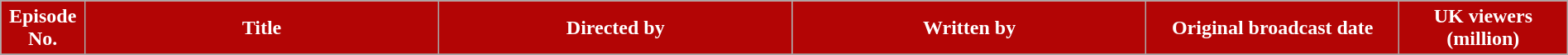<table class="wikitable plainrowheaders" style="width: 100%; margin-right: 0;">
<tr>
<th style="background:#B30505; color:#fff; width:5%">Episode<br>No.</th>
<th style="background:#B30505; color:#fff; width:21%">Title</th>
<th style="background:#B30505; color:#fff; width:21%">Directed by</th>
<th style="background:#B30505; color:#fff; width:21%">Written by</th>
<th style="background:#B30505; color:#fff; width:15%">Original broadcast date</th>
<th style="background:#B30505; color:#fff; width:10%">UK viewers<br>(million)</th>
</tr>
<tr>
</tr>
</table>
